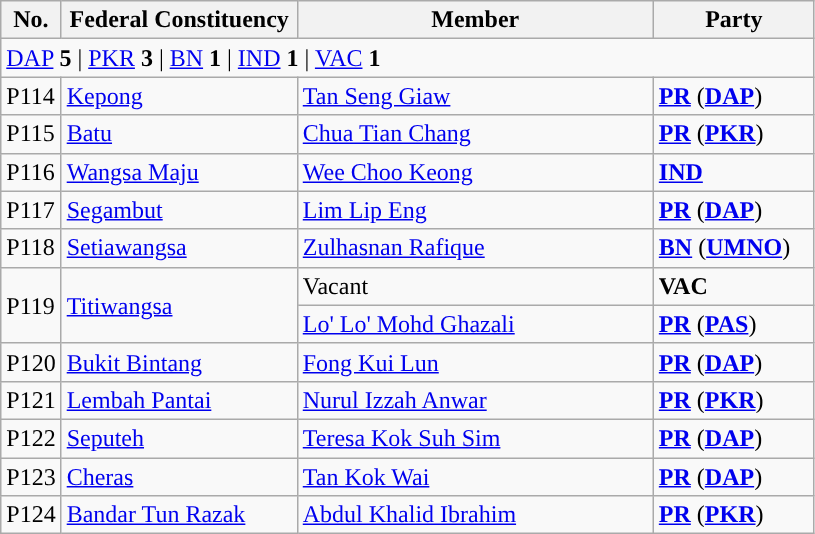<table class ="wikitable sortable">
<tr>
<th style="width:30px;">No.</th>
<th style="width:150px;">Federal Constituency</th>
<th style="width:230px;">Member</th>
<th style="width:100px;">Party</th>
</tr>
<tr>
<td colspan="4"><a href='#'>DAP</a> <strong>5</strong> | <a href='#'>PKR</a> <strong>3</strong> | <a href='#'>BN</a> <strong>1</strong> | <a href='#'>IND</a> <strong>1</strong> | <a href='#'>VAC</a> <strong>1</strong></td>
</tr>
<tr>
<td>P114</td>
<td><a href='#'>Kepong</a></td>
<td><a href='#'>Tan Seng Giaw</a></td>
<td><strong><a href='#'>PR</a></strong> (<strong><a href='#'>DAP</a></strong>)</td>
</tr>
<tr>
<td>P115</td>
<td><a href='#'>Batu</a></td>
<td><a href='#'>Chua Tian Chang</a></td>
<td><strong><a href='#'>PR</a></strong> (<strong><a href='#'>PKR</a></strong>)</td>
</tr>
<tr>
<td>P116</td>
<td><a href='#'>Wangsa Maju</a></td>
<td><a href='#'>Wee Choo Keong</a></td>
<td><strong><a href='#'>IND</a></strong></td>
</tr>
<tr>
<td>P117</td>
<td><a href='#'>Segambut</a></td>
<td><a href='#'>Lim Lip Eng</a></td>
<td><strong><a href='#'>PR</a></strong> (<strong><a href='#'>DAP</a></strong>)</td>
</tr>
<tr>
<td>P118</td>
<td><a href='#'>Setiawangsa</a></td>
<td><a href='#'>Zulhasnan Rafique</a></td>
<td><strong><a href='#'>BN</a></strong> (<strong><a href='#'>UMNO</a></strong>)</td>
</tr>
<tr>
<td rowspan="2">P119</td>
<td rowspan="2"><a href='#'>Titiwangsa</a></td>
<td>Vacant </td>
<td><strong>VAC</strong></td>
</tr>
<tr>
<td><a href='#'>Lo' Lo' Mohd Ghazali</a>  </td>
<td><strong><a href='#'>PR</a></strong> (<strong><a href='#'>PAS</a></strong>)</td>
</tr>
<tr>
<td>P120</td>
<td><a href='#'>Bukit Bintang</a></td>
<td><a href='#'>Fong Kui Lun</a></td>
<td><strong><a href='#'>PR</a></strong> (<strong><a href='#'>DAP</a></strong>)</td>
</tr>
<tr>
<td>P121</td>
<td><a href='#'>Lembah Pantai</a></td>
<td><a href='#'>Nurul Izzah Anwar</a></td>
<td><strong><a href='#'>PR</a></strong> (<strong><a href='#'>PKR</a></strong>)</td>
</tr>
<tr>
<td>P122</td>
<td><a href='#'>Seputeh</a></td>
<td><a href='#'>Teresa Kok Suh Sim</a></td>
<td><strong><a href='#'>PR</a></strong> (<strong><a href='#'>DAP</a></strong>)</td>
</tr>
<tr>
<td>P123</td>
<td><a href='#'>Cheras</a></td>
<td><a href='#'>Tan Kok Wai</a></td>
<td><strong><a href='#'>PR</a></strong> (<strong><a href='#'>DAP</a></strong>)</td>
</tr>
<tr>
<td>P124</td>
<td><a href='#'>Bandar Tun Razak</a></td>
<td><a href='#'>Abdul Khalid Ibrahim</a></td>
<td><strong><a href='#'>PR</a></strong> (<strong><a href='#'>PKR</a></strong>)</td>
</tr>
</table>
